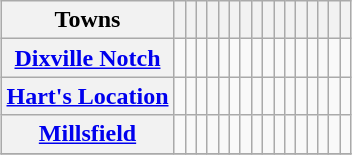<table class="wikitable sortable" style=margin:auto;margin:auto>
<tr valign=bottom>
<th>Towns</th>
<th></th>
<th></th>
<th></th>
<th></th>
<th></th>
<th></th>
<th></th>
<th></th>
<th></th>
<th></th>
<th></th>
<th></th>
<th></th>
<th></th>
<th></th>
<th></th>
</tr>
<tr>
<th><a href='#'>Dixville Notch</a></th>
<td></td>
<td></td>
<td></td>
<td></td>
<td></td>
<td></td>
<td></td>
<td></td>
<td></td>
<td></td>
<td></td>
<td></td>
<td></td>
<td></td>
<td></td>
<td></td>
</tr>
<tr>
<th><a href='#'>Hart's Location</a></th>
<td></td>
<td></td>
<td></td>
<td></td>
<td></td>
<td></td>
<td></td>
<td></td>
<td></td>
<td></td>
<td></td>
<td></td>
<td></td>
<td></td>
<td></td>
<td></td>
</tr>
<tr>
<th><a href='#'>Millsfield</a></th>
<td></td>
<td></td>
<td></td>
<td></td>
<td></td>
<td></td>
<td></td>
<td></td>
<td></td>
<td></td>
<td></td>
<td></td>
<td></td>
<td></td>
<td></td>
<td></td>
</tr>
<tr>
</tr>
</table>
